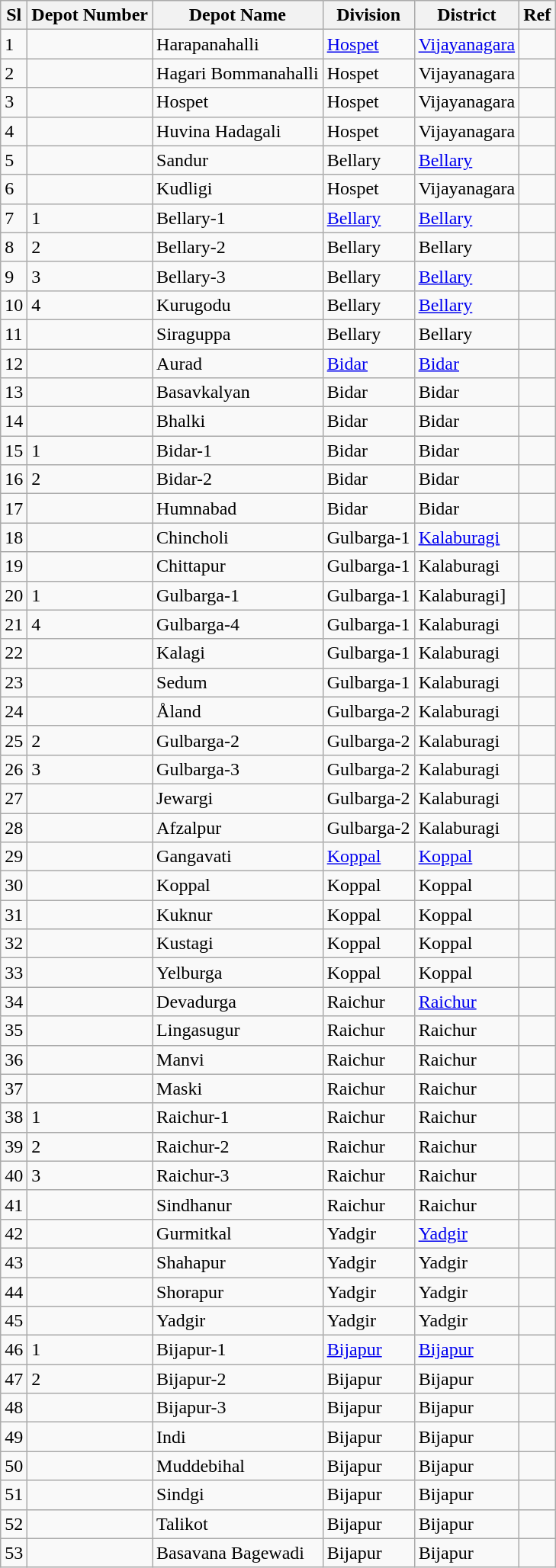<table class="wikitable sortable">
<tr>
<th>Sl</th>
<th>Depot Number</th>
<th>Depot Name</th>
<th>Division</th>
<th>District</th>
<th>Ref</th>
</tr>
<tr>
<td>1</td>
<td></td>
<td>Harapanahalli</td>
<td><a href='#'>Hospet</a></td>
<td><a href='#'>Vijayanagara</a></td>
<td></td>
</tr>
<tr>
<td>2</td>
<td></td>
<td>Hagari Bommanahalli</td>
<td>Hospet</td>
<td>Vijayanagara</td>
<td></td>
</tr>
<tr>
<td>3</td>
<td></td>
<td>Hospet</td>
<td>Hospet</td>
<td>Vijayanagara</td>
<td></td>
</tr>
<tr>
<td>4</td>
<td></td>
<td>Huvina Hadagali</td>
<td>Hospet</td>
<td>Vijayanagara</td>
<td></td>
</tr>
<tr>
<td>5</td>
<td></td>
<td>Sandur</td>
<td>Bellary</td>
<td><a href='#'>Bellary</a></td>
<td></td>
</tr>
<tr>
<td>6</td>
<td></td>
<td>Kudligi</td>
<td>Hospet</td>
<td>Vijayanagara</td>
<td></td>
</tr>
<tr>
<td>7</td>
<td>1</td>
<td>Bellary-1</td>
<td><a href='#'>Bellary</a></td>
<td><a href='#'>Bellary</a></td>
<td></td>
</tr>
<tr>
<td>8</td>
<td>2</td>
<td>Bellary-2</td>
<td>Bellary</td>
<td>Bellary</td>
<td></td>
</tr>
<tr>
<td>9</td>
<td>3</td>
<td>Bellary-3</td>
<td>Bellary</td>
<td><a href='#'>Bellary</a></td>
<td></td>
</tr>
<tr>
<td>10</td>
<td>4</td>
<td>Kurugodu</td>
<td>Bellary</td>
<td><a href='#'>Bellary</a></td>
<td></td>
</tr>
<tr>
<td>11</td>
<td></td>
<td>Siraguppa</td>
<td>Bellary</td>
<td>Bellary</td>
<td></td>
</tr>
<tr>
<td>12</td>
<td></td>
<td>Aurad</td>
<td><a href='#'>Bidar</a></td>
<td><a href='#'>Bidar</a></td>
<td></td>
</tr>
<tr>
<td>13</td>
<td></td>
<td>Basavkalyan</td>
<td>Bidar</td>
<td>Bidar</td>
<td></td>
</tr>
<tr>
<td>14</td>
<td></td>
<td>Bhalki</td>
<td>Bidar</td>
<td>Bidar</td>
<td></td>
</tr>
<tr>
<td>15</td>
<td>1</td>
<td>Bidar-1</td>
<td>Bidar</td>
<td>Bidar</td>
<td></td>
</tr>
<tr>
<td>16</td>
<td>2</td>
<td>Bidar-2</td>
<td>Bidar</td>
<td>Bidar</td>
<td></td>
</tr>
<tr>
<td>17</td>
<td></td>
<td>Humnabad</td>
<td>Bidar</td>
<td>Bidar</td>
<td></td>
</tr>
<tr>
<td>18</td>
<td></td>
<td>Chincholi</td>
<td>Gulbarga-1</td>
<td><a href='#'>Kalaburagi</a></td>
<td></td>
</tr>
<tr>
<td>19</td>
<td></td>
<td>Chittapur</td>
<td>Gulbarga-1</td>
<td>Kalaburagi</td>
<td></td>
</tr>
<tr>
<td>20</td>
<td>1</td>
<td>Gulbarga-1</td>
<td>Gulbarga-1</td>
<td>Kalaburagi]</td>
<td></td>
</tr>
<tr>
<td>21</td>
<td>4</td>
<td>Gulbarga-4</td>
<td>Gulbarga-1</td>
<td>Kalaburagi</td>
<td></td>
</tr>
<tr>
<td>22</td>
<td></td>
<td>Kalagi</td>
<td>Gulbarga-1</td>
<td>Kalaburagi</td>
<td></td>
</tr>
<tr>
<td>23</td>
<td></td>
<td>Sedum</td>
<td>Gulbarga-1</td>
<td>Kalaburagi</td>
<td></td>
</tr>
<tr>
<td>24</td>
<td></td>
<td>Åland</td>
<td>Gulbarga-2</td>
<td>Kalaburagi</td>
<td></td>
</tr>
<tr>
<td>25</td>
<td>2</td>
<td>Gulbarga-2</td>
<td>Gulbarga-2</td>
<td>Kalaburagi</td>
<td></td>
</tr>
<tr>
<td>26</td>
<td>3</td>
<td>Gulbarga-3</td>
<td>Gulbarga-2</td>
<td>Kalaburagi</td>
<td></td>
</tr>
<tr>
<td>27</td>
<td></td>
<td>Jewargi</td>
<td>Gulbarga-2</td>
<td>Kalaburagi</td>
<td></td>
</tr>
<tr>
<td>28</td>
<td></td>
<td>Afzalpur</td>
<td>Gulbarga-2</td>
<td>Kalaburagi</td>
<td></td>
</tr>
<tr>
<td>29</td>
<td></td>
<td>Gangavati</td>
<td><a href='#'>Koppal</a></td>
<td><a href='#'>Koppal</a></td>
<td></td>
</tr>
<tr>
<td>30</td>
<td></td>
<td>Koppal</td>
<td>Koppal</td>
<td>Koppal</td>
<td></td>
</tr>
<tr>
<td>31</td>
<td></td>
<td>Kuknur</td>
<td>Koppal</td>
<td>Koppal</td>
<td></td>
</tr>
<tr>
<td>32</td>
<td></td>
<td>Kustagi</td>
<td>Koppal</td>
<td>Koppal</td>
<td></td>
</tr>
<tr>
<td>33</td>
<td></td>
<td>Yelburga</td>
<td>Koppal</td>
<td>Koppal</td>
<td></td>
</tr>
<tr>
<td>34</td>
<td></td>
<td>Devadurga</td>
<td>Raichur</td>
<td><a href='#'>Raichur</a></td>
<td></td>
</tr>
<tr>
<td>35</td>
<td></td>
<td>Lingasugur</td>
<td>Raichur</td>
<td>Raichur</td>
<td></td>
</tr>
<tr>
<td>36</td>
<td></td>
<td>Manvi</td>
<td>Raichur</td>
<td>Raichur</td>
<td></td>
</tr>
<tr>
<td>37</td>
<td></td>
<td>Maski</td>
<td>Raichur</td>
<td>Raichur</td>
<td></td>
</tr>
<tr>
<td>38</td>
<td>1</td>
<td>Raichur-1</td>
<td>Raichur</td>
<td>Raichur</td>
<td></td>
</tr>
<tr>
<td>39</td>
<td>2</td>
<td>Raichur-2</td>
<td>Raichur</td>
<td>Raichur</td>
<td></td>
</tr>
<tr>
<td>40</td>
<td>3</td>
<td>Raichur-3</td>
<td>Raichur</td>
<td>Raichur</td>
<td></td>
</tr>
<tr>
<td>41</td>
<td></td>
<td>Sindhanur</td>
<td>Raichur</td>
<td>Raichur</td>
<td></td>
</tr>
<tr>
<td>42</td>
<td></td>
<td>Gurmitkal</td>
<td>Yadgir</td>
<td><a href='#'>Yadgir</a></td>
<td></td>
</tr>
<tr>
<td>43</td>
<td></td>
<td>Shahapur</td>
<td>Yadgir</td>
<td>Yadgir</td>
<td></td>
</tr>
<tr>
<td>44</td>
<td></td>
<td>Shorapur</td>
<td>Yadgir</td>
<td>Yadgir</td>
<td></td>
</tr>
<tr>
<td>45</td>
<td></td>
<td>Yadgir</td>
<td>Yadgir</td>
<td>Yadgir</td>
<td></td>
</tr>
<tr>
<td>46</td>
<td>1</td>
<td>Bijapur-1</td>
<td><a href='#'>Bijapur</a></td>
<td><a href='#'>Bijapur</a></td>
<td></td>
</tr>
<tr>
<td>47</td>
<td>2</td>
<td>Bijapur-2</td>
<td>Bijapur</td>
<td>Bijapur</td>
<td></td>
</tr>
<tr>
<td>48</td>
<td></td>
<td>Bijapur-3</td>
<td>Bijapur</td>
<td>Bijapur</td>
<td></td>
</tr>
<tr>
<td>49</td>
<td></td>
<td>Indi</td>
<td>Bijapur</td>
<td>Bijapur</td>
<td></td>
</tr>
<tr>
<td>50</td>
<td></td>
<td>Muddebihal</td>
<td>Bijapur</td>
<td>Bijapur</td>
<td></td>
</tr>
<tr>
<td>51</td>
<td></td>
<td>Sindgi</td>
<td>Bijapur</td>
<td>Bijapur</td>
<td></td>
</tr>
<tr>
<td>52</td>
<td></td>
<td>Talikot</td>
<td>Bijapur</td>
<td>Bijapur</td>
<td></td>
</tr>
<tr>
<td>53</td>
<td></td>
<td>Basavana Bagewadi</td>
<td>Bijapur</td>
<td>Bijapur</td>
<td></td>
</tr>
</table>
